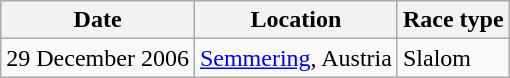<table class="wikitable">
<tr>
<th>Date</th>
<th>Location</th>
<th>Race type</th>
</tr>
<tr>
<td>29 December 2006</td>
<td><a href='#'>Semmering</a>, Austria</td>
<td>Slalom</td>
</tr>
</table>
